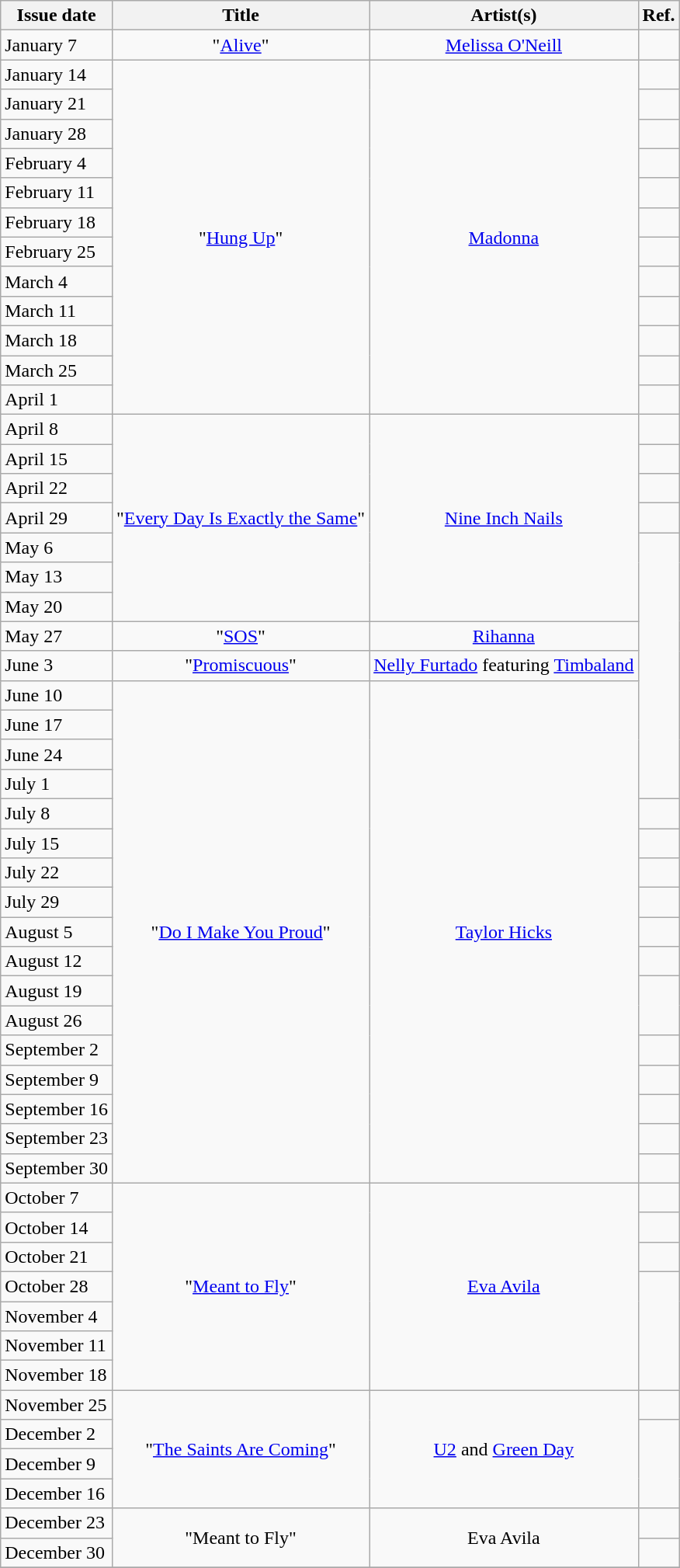<table class="wikitable">
<tr>
<th>Issue date</th>
<th>Title</th>
<th>Artist(s)</th>
<th>Ref.</th>
</tr>
<tr>
<td>January 7</td>
<td rowspan=1 style="text-align: center;">"<a href='#'>Alive</a>"</td>
<td rowspan=1 style="text-align: center;"><a href='#'>Melissa O'Neill</a> </td>
<td></td>
</tr>
<tr>
<td>January 14</td>
<td rowspan=12 style="text-align: center;">"<a href='#'>Hung Up</a>"</td>
<td rowspan=12 style="text-align: center;"><a href='#'>Madonna</a></td>
<td></td>
</tr>
<tr>
<td>January 21</td>
<td></td>
</tr>
<tr>
<td>January 28</td>
<td></td>
</tr>
<tr>
<td>February 4</td>
<td></td>
</tr>
<tr>
<td>February 11</td>
<td></td>
</tr>
<tr>
<td>February 18</td>
<td></td>
</tr>
<tr>
<td>February 25</td>
<td></td>
</tr>
<tr>
<td>March 4</td>
<td></td>
</tr>
<tr>
<td>March 11</td>
<td></td>
</tr>
<tr>
<td>March 18</td>
<td></td>
</tr>
<tr>
<td>March 25</td>
<td></td>
</tr>
<tr>
<td>April 1</td>
<td></td>
</tr>
<tr>
<td>April 8</td>
<td rowspan=7 style="text-align: center;">"<a href='#'>Every Day Is Exactly the Same</a>"</td>
<td rowspan=7 style="text-align: center;"><a href='#'>Nine Inch Nails</a></td>
<td></td>
</tr>
<tr>
<td>April 15</td>
</tr>
<tr>
<td>April 22</td>
<td></td>
</tr>
<tr>
<td>April 29</td>
<td></td>
</tr>
<tr>
<td>May 6</td>
</tr>
<tr>
<td>May 13</td>
</tr>
<tr>
<td>May 20</td>
</tr>
<tr>
<td>May 27</td>
<td style="text-align: center;">"<a href='#'>SOS</a>"</td>
<td style="text-align: center;"><a href='#'>Rihanna</a></td>
</tr>
<tr>
<td>June 3</td>
<td style="text-align: center;">"<a href='#'>Promiscuous</a>"</td>
<td style="text-align: center;"><a href='#'>Nelly Furtado</a>  featuring <a href='#'>Timbaland</a></td>
</tr>
<tr>
<td>June 10</td>
<td rowspan=17 style="text-align: center;">"<a href='#'>Do I Make You Proud</a>"</td>
<td rowspan=17 style="text-align: center;"><a href='#'>Taylor Hicks</a></td>
</tr>
<tr>
<td>June 17</td>
</tr>
<tr>
<td>June 24</td>
</tr>
<tr>
<td>July 1</td>
</tr>
<tr>
<td>July 8</td>
<td></td>
</tr>
<tr>
<td>July 15</td>
<td></td>
</tr>
<tr>
<td>July 22</td>
<td></td>
</tr>
<tr>
<td>July 29</td>
<td></td>
</tr>
<tr>
<td>August 5</td>
<td></td>
</tr>
<tr>
<td>August 12</td>
<td></td>
</tr>
<tr>
<td>August 19</td>
</tr>
<tr>
<td>August 26</td>
</tr>
<tr>
<td>September 2</td>
<td></td>
</tr>
<tr>
<td>September 9</td>
<td></td>
</tr>
<tr>
<td>September 16</td>
</tr>
<tr>
<td>September 23</td>
<td></td>
</tr>
<tr>
<td>September 30</td>
<td></td>
</tr>
<tr>
<td>October 7</td>
<td rowspan=7 style="text-align: center;">"<a href='#'>Meant to Fly</a>"</td>
<td rowspan=7 style="text-align: center;"><a href='#'>Eva Avila</a> </td>
<td></td>
</tr>
<tr>
<td>October 14</td>
<td></td>
</tr>
<tr>
<td>October 21</td>
<td></td>
</tr>
<tr>
<td>October 28</td>
</tr>
<tr>
<td>November 4</td>
</tr>
<tr>
<td>November 11</td>
</tr>
<tr>
<td>November 18</td>
</tr>
<tr>
<td>November 25</td>
<td rowspan=4 style="text-align: center;">"<a href='#'>The Saints Are Coming</a>"</td>
<td rowspan=4 style="text-align: center;"><a href='#'>U2</a> and <a href='#'>Green Day</a></td>
<td></td>
</tr>
<tr>
<td>December 2</td>
</tr>
<tr>
<td>December 9</td>
</tr>
<tr>
<td>December 16</td>
</tr>
<tr>
<td>December 23</td>
<td rowspan=2 style="text-align: center;">"Meant to Fly"</td>
<td rowspan=2 style="text-align: center;">Eva Avila </td>
<td></td>
</tr>
<tr>
<td>December 30</td>
<td></td>
</tr>
<tr>
</tr>
</table>
